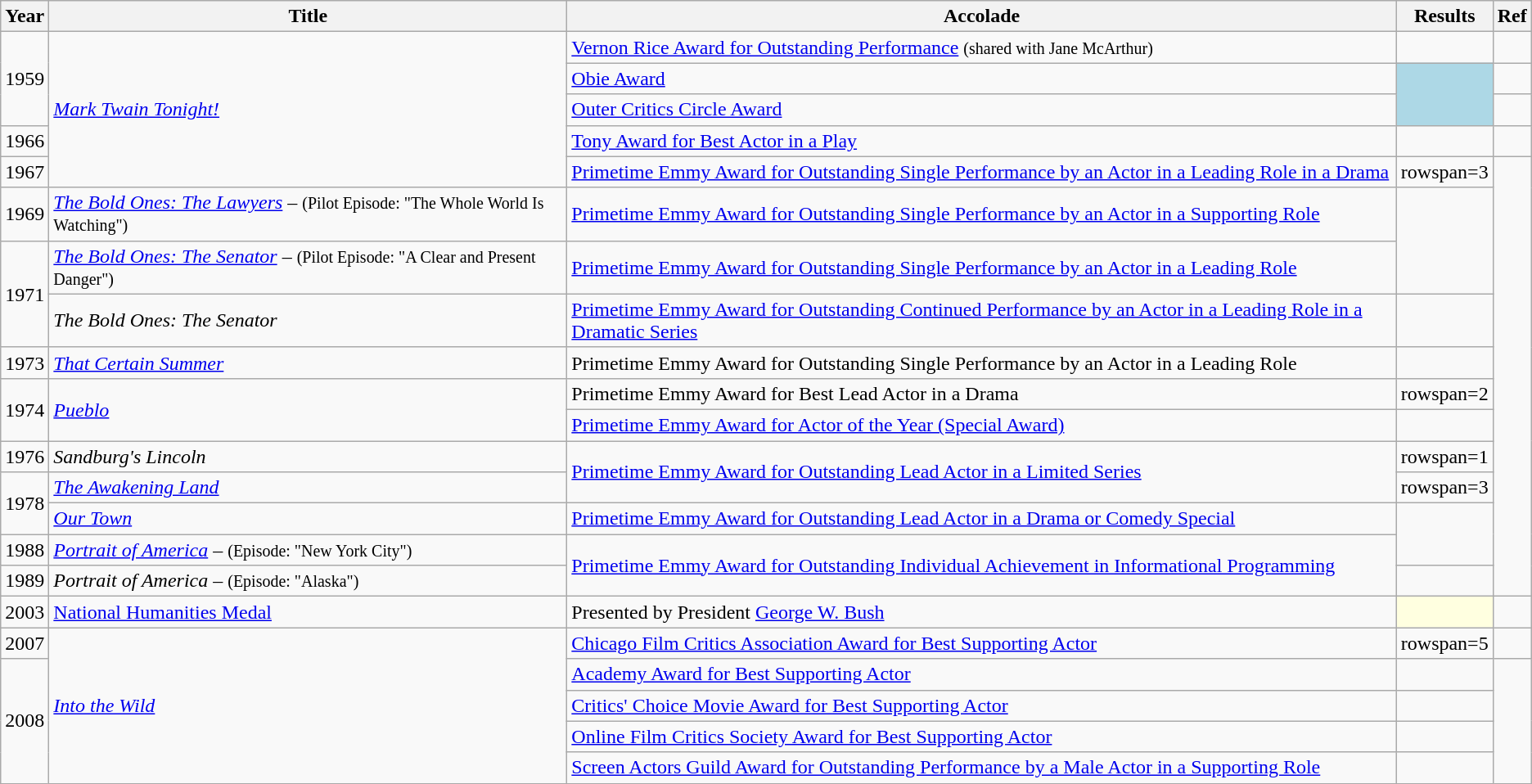<table class="wikitable sortable">
<tr>
<th scope=col>Year</th>
<th scope=col>Title</th>
<th scope=col>Accolade</th>
<th scope=col>Results</th>
<th scope=col class=unsortable>Ref</th>
</tr>
<tr>
<td rowspan=3>1959</td>
<td rowspan=5><em><a href='#'>Mark Twain Tonight!</a></em></td>
<td><a href='#'>Vernon Rice Award for Outstanding Performance</a> <small>(shared with Jane McArthur)</small></td>
<td></td>
<td></td>
</tr>
<tr>
<td><a href='#'>Obie Award</a></td>
<td rowspan=2 style="background:lightblue;"></td>
<td></td>
</tr>
<tr>
<td><a href='#'>Outer Critics Circle Award</a></td>
<td></td>
</tr>
<tr>
<td>1966</td>
<td><a href='#'>Tony Award for Best Actor in a Play</a></td>
<td></td>
<td></td>
</tr>
<tr>
<td>1967</td>
<td><a href='#'>Primetime Emmy Award for Outstanding Single Performance by an Actor in a Leading Role in a Drama</a></td>
<td>rowspan=3 </td>
<td rowspan=12></td>
</tr>
<tr>
<td>1969</td>
<td><em><a href='#'>The Bold Ones: The Lawyers</a></em> – <small>(Pilot Episode: "The Whole World Is Watching")</small></td>
<td><a href='#'>Primetime Emmy Award for Outstanding Single Performance by an Actor in a Supporting Role</a></td>
</tr>
<tr>
<td rowspan=2>1971</td>
<td><em><a href='#'>The Bold Ones: The Senator</a></em> – <small>(Pilot Episode: "A Clear and Present Danger")</small></td>
<td><a href='#'>Primetime Emmy Award for Outstanding Single Performance by an Actor in a Leading Role</a></td>
</tr>
<tr>
<td><em>The Bold Ones: The Senator</em></td>
<td><a href='#'>Primetime Emmy Award for Outstanding Continued Performance by an Actor in a Leading Role in a Dramatic Series</a></td>
<td></td>
</tr>
<tr>
<td>1973</td>
<td><em><a href='#'>That Certain Summer</a></em></td>
<td>Primetime Emmy Award for Outstanding Single Performance by an Actor in a Leading Role</td>
<td></td>
</tr>
<tr>
<td rowspan=2>1974</td>
<td rowspan=2><em><a href='#'>Pueblo</a></em></td>
<td>Primetime Emmy Award for Best Lead Actor in a Drama</td>
<td>rowspan=2 </td>
</tr>
<tr>
<td><a href='#'>Primetime Emmy Award for Actor of the Year (Special Award)</a></td>
</tr>
<tr>
<td>1976</td>
<td><em>Sandburg's Lincoln</em></td>
<td rowspan=2><a href='#'>Primetime Emmy Award for Outstanding Lead Actor in a Limited Series</a></td>
<td>rowspan=1 </td>
</tr>
<tr>
<td rowspan=2>1978</td>
<td><em><a href='#'>The Awakening Land</a></em></td>
<td>rowspan=3 </td>
</tr>
<tr>
<td><em><a href='#'>Our Town</a></em></td>
<td><a href='#'>Primetime Emmy Award for Outstanding Lead Actor in a Drama or Comedy Special</a></td>
</tr>
<tr>
<td>1988</td>
<td><em><a href='#'>Portrait of America</a></em> – <small>(Episode: "New York City")</small></td>
<td rowspan=2><a href='#'>Primetime Emmy Award for Outstanding Individual Achievement in Informational Programming</a></td>
</tr>
<tr>
<td>1989</td>
<td><em>Portrait of America</em> – <small>(Episode: "Alaska")</small></td>
<td></td>
</tr>
<tr>
<td>2003</td>
<td><a href='#'>National Humanities Medal</a></td>
<td>Presented by President <a href='#'>George W. Bush</a></td>
<td style="background:lightyellow;"></td>
<td></td>
</tr>
<tr>
<td>2007</td>
<td rowspan=5><em><a href='#'>Into the Wild</a></em></td>
<td><a href='#'>Chicago Film Critics Association Award for Best Supporting Actor</a></td>
<td>rowspan=5 </td>
<td></td>
</tr>
<tr>
<td rowspan=4>2008</td>
<td><a href='#'>Academy Award for Best Supporting Actor</a></td>
<td></td>
</tr>
<tr>
<td><a href='#'>Critics' Choice Movie Award for Best Supporting Actor</a></td>
<td></td>
</tr>
<tr>
<td><a href='#'>Online Film Critics Society Award for Best Supporting Actor</a></td>
<td></td>
</tr>
<tr>
<td><a href='#'>Screen Actors Guild Award for Outstanding Performance by a Male Actor in a Supporting Role</a></td>
<td></td>
</tr>
</table>
